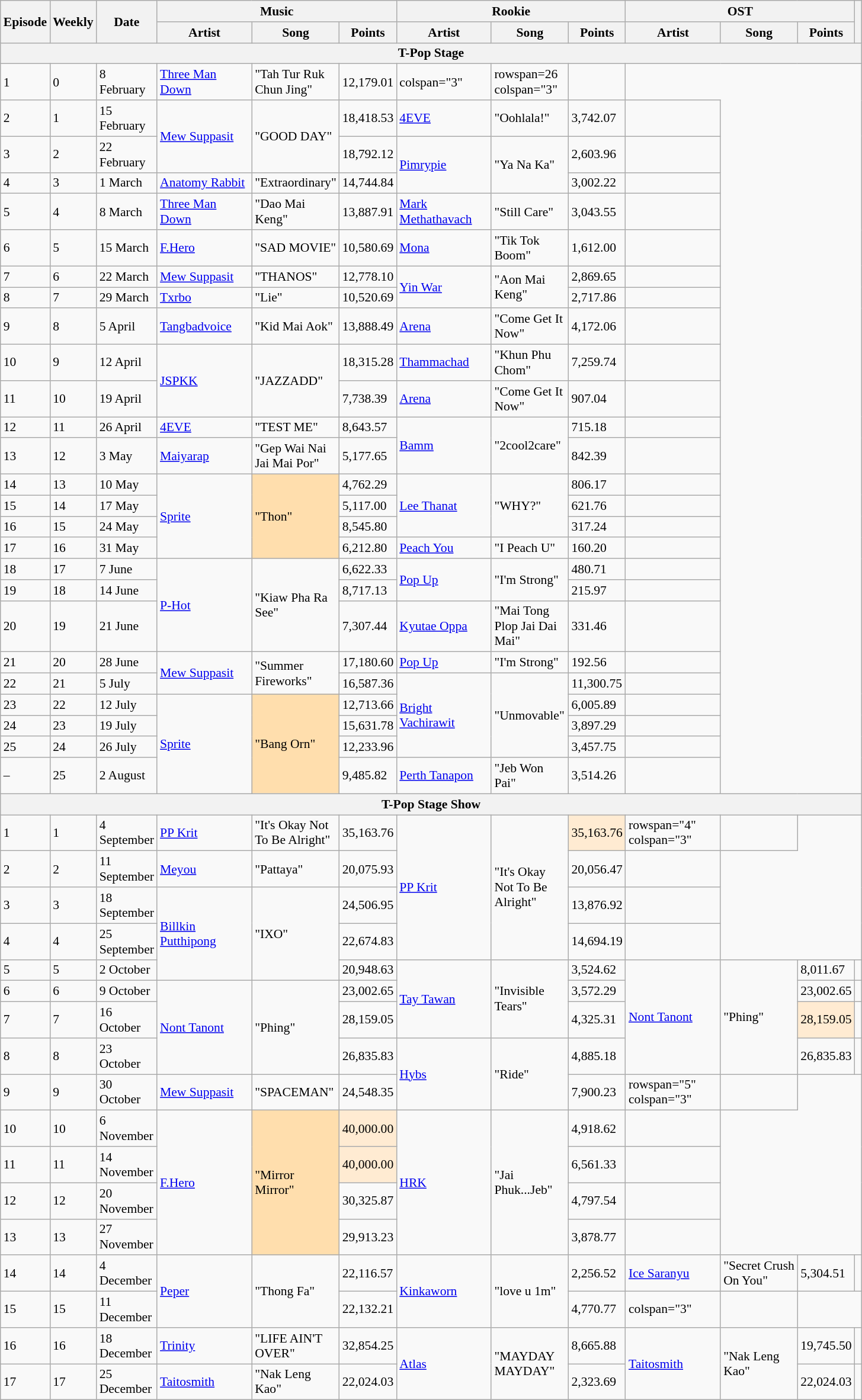<table class="sortable wikitable" style="font-size: 90%;">
<tr>
<th rowspan="2">Episode</th>
<th rowspan="2" scope="col" width="10">Weekly</th>
<th scope="col" rowspan="2" width="50">Date</th>
<th scope="col" colspan="3">Music</th>
<th scope="col" colspan="3">Rookie</th>
<th scope="col" colspan="3">OST</th>
<th scope="col" rowspan="2"  width="1" class="unsortable"></th>
</tr>
<tr>
<th width="100">Artist</th>
<th width="80">Song</th>
<th width="3">Points</th>
<th width="100">Artist</th>
<th width="80">Song</th>
<th width="3">Points</th>
<th width="100">Artist</th>
<th width="80">Song</th>
<th width="3">Points</th>
</tr>
<tr>
<th colspan="13">T-Pop Stage</th>
</tr>
<tr>
<td>1</td>
<td>0</td>
<td>8 February</td>
<td><a href='#'>Three Man Down</a></td>
<td>"Tah Tur Ruk Chun Jing"</td>
<td>12,179.01</td>
<td>colspan="3" </td>
<td>rowspan=26 colspan="3" </td>
<td></td>
</tr>
<tr>
<td>2</td>
<td>1</td>
<td>15 February</td>
<td rowspan=2><a href='#'>Mew Suppasit</a></td>
<td rowspan=2>"GOOD DAY"</td>
<td>18,418.53</td>
<td><a href='#'>4EVE</a></td>
<td>"Oohlala!"</td>
<td>3,742.07</td>
<td></td>
</tr>
<tr>
<td>3</td>
<td>2</td>
<td>22 February</td>
<td>18,792.12</td>
<td rowspan="2"><a href='#'>Pimrypie</a></td>
<td rowspan="2">"Ya Na Ka"</td>
<td>2,603.96</td>
<td></td>
</tr>
<tr>
<td>4</td>
<td>3</td>
<td>1 March</td>
<td><a href='#'>Anatomy Rabbit</a></td>
<td>"Extraordinary"</td>
<td>14,744.84</td>
<td>3,002.22</td>
<td></td>
</tr>
<tr>
<td>5</td>
<td>4</td>
<td>8 March</td>
<td><a href='#'>Three Man Down</a></td>
<td>"Dao Mai Keng"</td>
<td>13,887.91</td>
<td><a href='#'>Mark Methathavach</a></td>
<td>"Still Care"</td>
<td>3,043.55</td>
<td></td>
</tr>
<tr>
<td>6</td>
<td>5</td>
<td>15 March</td>
<td><a href='#'>F.Hero</a> </td>
<td>"SAD MOVIE"</td>
<td>10,580.69</td>
<td><a href='#'>Mona</a></td>
<td>"Tik Tok Boom"</td>
<td>1,612.00</td>
<td></td>
</tr>
<tr>
<td>7</td>
<td>6</td>
<td>22 March</td>
<td><a href='#'>Mew Suppasit</a></td>
<td>"THANOS"</td>
<td>12,778.10</td>
<td rowspan="2"><a href='#'>Yin War</a></td>
<td rowspan="2">"Aon Mai Keng"</td>
<td>2,869.65</td>
<td></td>
</tr>
<tr>
<td>8</td>
<td>7</td>
<td>29 March</td>
<td><a href='#'>Txrbo</a> </td>
<td>"Lie"</td>
<td>10,520.69</td>
<td>2,717.86</td>
<td></td>
</tr>
<tr>
<td>9</td>
<td>8</td>
<td>5 April</td>
<td><a href='#'>Tangbadvoice</a> </td>
<td>"Kid Mai Aok"</td>
<td>13,888.49</td>
<td><a href='#'>Arena</a></td>
<td>"Come Get It Now"</td>
<td>4,172.06</td>
<td></td>
</tr>
<tr>
<td>10</td>
<td>9</td>
<td>12 April</td>
<td rowspan="2"><a href='#'>JSPKK</a> </td>
<td rowspan="2">"JAZZADD"</td>
<td>18,315.28</td>
<td><a href='#'>Thammachad</a> </td>
<td>"Khun Phu Chom"</td>
<td>7,259.74</td>
<td></td>
</tr>
<tr>
<td>11</td>
<td>10</td>
<td>19 April</td>
<td>7,738.39</td>
<td><a href='#'>Arena</a></td>
<td>"Come Get It Now"</td>
<td>907.04</td>
<td></td>
</tr>
<tr>
<td>12</td>
<td>11</td>
<td>26 April</td>
<td><a href='#'>4EVE</a></td>
<td>"TEST ME"</td>
<td>8,643.57</td>
<td rowspan="2"><a href='#'>Bamm</a></td>
<td rowspan="2">"2cool2care"</td>
<td>715.18</td>
<td></td>
</tr>
<tr>
<td>13</td>
<td>12</td>
<td>3 May</td>
<td><a href='#'>Maiyarap</a> </td>
<td>"Gep Wai Nai Jai Mai Por"</td>
<td>5,177.65</td>
<td>842.39</td>
<td></td>
</tr>
<tr>
<td>14</td>
<td>13</td>
<td>10 May</td>
<td rowspan="4"><a href='#'>Sprite</a> </td>
<td style="background-color:#FFDEAD"  rowspan="4">"Thon"</td>
<td>4,762.29</td>
<td rowspan="3"><a href='#'>Lee Thanat</a></td>
<td rowspan="3">"WHY?"</td>
<td>806.17</td>
<td></td>
</tr>
<tr>
<td>15</td>
<td>14</td>
<td>17 May</td>
<td>5,117.00</td>
<td>621.76</td>
<td></td>
</tr>
<tr>
<td>16</td>
<td>15</td>
<td>24 May</td>
<td>8,545.80</td>
<td>317.24</td>
<td></td>
</tr>
<tr>
<td>17</td>
<td>16</td>
<td>31 May</td>
<td>6,212.80</td>
<td><a href='#'>Peach You</a></td>
<td>"I Peach U"</td>
<td>160.20</td>
<td></td>
</tr>
<tr>
<td>18</td>
<td>17</td>
<td>7 June</td>
<td rowspan="3"><a href='#'>P-Hot</a> </td>
<td rowspan="3">"Kiaw Pha Ra See"</td>
<td>6,622.33</td>
<td rowspan="2"><a href='#'>Pop Up</a></td>
<td rowspan="2">"I'm Strong"</td>
<td>480.71</td>
<td></td>
</tr>
<tr>
<td>19</td>
<td>18</td>
<td>14 June</td>
<td>8,717.13</td>
<td>215.97</td>
<td></td>
</tr>
<tr>
<td>20</td>
<td>19</td>
<td>21 June</td>
<td>7,307.44</td>
<td><a href='#'>Kyutae Oppa</a></td>
<td>"Mai Tong Plop Jai Dai Mai"</td>
<td>331.46</td>
<td></td>
</tr>
<tr>
<td>21</td>
<td>20</td>
<td>28 June</td>
<td rowspan="2"><a href='#'>Mew Suppasit</a></td>
<td rowspan="2">"Summer Fireworks"</td>
<td>17,180.60</td>
<td><a href='#'>Pop Up</a></td>
<td>"I'm Strong"</td>
<td>192.56</td>
<td></td>
</tr>
<tr>
<td>22</td>
<td>21</td>
<td>5 July</td>
<td>16,587.36</td>
<td rowspan="4"><a href='#'>Bright Vachirawit</a></td>
<td rowspan="4">"Unmovable"</td>
<td>11,300.75</td>
<td></td>
</tr>
<tr>
<td>23</td>
<td>22</td>
<td>12 July</td>
<td rowspan="4"><a href='#'>Sprite</a></td>
<td style="background-color:#FFDEAD" rowspan="4">"Bang Orn"</td>
<td>12,713.66</td>
<td>6,005.89</td>
<td></td>
</tr>
<tr>
<td>24</td>
<td>23</td>
<td>19 July</td>
<td>15,631.78</td>
<td>3,897.29</td>
<td></td>
</tr>
<tr>
<td>25</td>
<td>24</td>
<td>26 July</td>
<td>12,233.96</td>
<td>3,457.75</td>
<td></td>
</tr>
<tr>
<td>–</td>
<td>25</td>
<td>2 August</td>
<td>9,485.82</td>
<td><a href='#'>Perth Tanapon</a></td>
<td>"Jeb Won Pai"</td>
<td>3,514.26</td>
<td></td>
</tr>
<tr>
<th colspan="13">T-Pop Stage Show</th>
</tr>
<tr>
<td>1</td>
<td>1</td>
<td>4 September</td>
<td><a href='#'>PP Krit</a></td>
<td>"It's Okay Not To Be Alright"</td>
<td>35,163.76</td>
<td rowspan="4"><a href='#'>PP Krit</a></td>
<td rowspan="4">"It's Okay Not To Be Alright"</td>
<td style="background-color:#FFEBD2">35,163.76</td>
<td>rowspan="4" colspan="3" </td>
<td></td>
</tr>
<tr>
<td>2</td>
<td>2</td>
<td>11 September</td>
<td><a href='#'>Meyou</a></td>
<td>"Pattaya"</td>
<td>20,075.93</td>
<td>20,056.47</td>
<td></td>
</tr>
<tr>
<td>3</td>
<td>3</td>
<td>18 September</td>
<td rowspan="3"><a href='#'>Billkin Putthipong</a></td>
<td rowspan="3">"IXO"</td>
<td>24,506.95</td>
<td>13,876.92</td>
<td></td>
</tr>
<tr>
<td>4</td>
<td>4</td>
<td>25 September</td>
<td>22,674.83</td>
<td>14,694.19</td>
<td></td>
</tr>
<tr>
<td>5</td>
<td>5</td>
<td>2 October</td>
<td>20,948.63</td>
<td rowspan="3"><a href='#'>Tay Tawan</a></td>
<td rowspan="3">"Invisible Tears"</td>
<td>3,524.62</td>
<td rowspan="4"><a href='#'>Nont Tanont</a></td>
<td rowspan="4">"Phing" </td>
<td>8,011.67</td>
<td></td>
</tr>
<tr>
<td>6</td>
<td>6</td>
<td>9 October</td>
<td rowspan="3"><a href='#'>Nont Tanont</a></td>
<td rowspan="3">"Phing" </td>
<td>23,002.65</td>
<td>3,572.29</td>
<td>23,002.65</td>
<td></td>
</tr>
<tr>
<td>7</td>
<td>7</td>
<td>16 October</td>
<td>28,159.05</td>
<td>4,325.31</td>
<td style="background-color:#FFEBD2">28,159.05</td>
<td></td>
</tr>
<tr>
<td>8</td>
<td>8</td>
<td>23 October</td>
<td>26,835.83</td>
<td rowspan="2"><a href='#'>Hybs</a></td>
<td rowspan="2">"Ride"</td>
<td>4,885.18</td>
<td>26,835.83</td>
<td></td>
</tr>
<tr>
<td>9</td>
<td>9</td>
<td>30 October</td>
<td><a href='#'>Mew Suppasit</a></td>
<td>"SPACEMAN"</td>
<td>24,548.35</td>
<td>7,900.23</td>
<td>rowspan="5" colspan="3" </td>
<td></td>
</tr>
<tr>
<td>10</td>
<td>10</td>
<td>6 November</td>
<td rowspan="4"><a href='#'>F.Hero</a> </td>
<td style="background-color:#FFDEAD" rowspan="4">"Mirror Mirror"</td>
<td style="background-color:#FFEBD2">40,000.00</td>
<td rowspan="4"><a href='#'>HRK</a> </td>
<td rowspan="4">"Jai Phuk...Jeb"</td>
<td>4,918.62</td>
<td></td>
</tr>
<tr>
<td>11</td>
<td>11</td>
<td>14 November</td>
<td style="background-color:#FFEBD2">40,000.00</td>
<td>6,561.33</td>
<td></td>
</tr>
<tr>
<td>12</td>
<td>12</td>
<td>20 November</td>
<td>30,325.87</td>
<td>4,797.54</td>
<td></td>
</tr>
<tr>
<td>13</td>
<td>13</td>
<td>27 November</td>
<td>29,913.23</td>
<td>3,878.77</td>
<td></td>
</tr>
<tr>
<td>14</td>
<td>14</td>
<td>4 December</td>
<td rowspan="2"><a href='#'>Peper</a></td>
<td rowspan="2">"Thong Fa"</td>
<td>22,116.57</td>
<td rowspan="2"><a href='#'>Kinkaworn</a></td>
<td rowspan="2">"love u 1m"</td>
<td>2,256.52</td>
<td><a href='#'>Ice Saranyu</a></td>
<td>"Secret Crush On You" </td>
<td>5,304.51</td>
<td></td>
</tr>
<tr>
<td>15</td>
<td>15</td>
<td>11 December</td>
<td>22,132.21</td>
<td>4,770.77</td>
<td>colspan="3" </td>
<td></td>
</tr>
<tr>
<td>16</td>
<td>16</td>
<td>18 December</td>
<td><a href='#'>Trinity</a></td>
<td>"LIFE AIN'T OVER"</td>
<td>32,854.25</td>
<td rowspan="2"><a href='#'>Atlas</a></td>
<td rowspan="2">"MAYDAY MAYDAY"</td>
<td>8,665.88</td>
<td rowspan="2"><a href='#'>Taitosmith</a> </td>
<td rowspan="2">"Nak Leng Kao" </td>
<td>19,745.50</td>
<td></td>
</tr>
<tr>
<td>17</td>
<td>17</td>
<td>25 December</td>
<td><a href='#'>Taitosmith</a> </td>
<td>"Nak Leng Kao" </td>
<td>22,024.03</td>
<td>2,323.69</td>
<td>22,024.03</td>
<td></td>
</tr>
</table>
